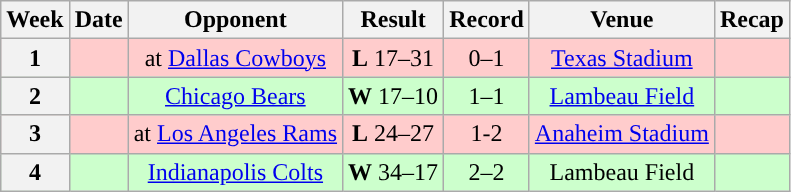<table class="wikitable" style="text-align:center">
<tr>
<th>Week</th>
<th>Date</th>
<th>Opponent</th>
<th>Result</th>
<th>Record</th>
<th>Venue</th>
<th>Recap</th>
</tr>
<tr style="background:#fcc">
<th>1</th>
<td></td>
<td>at <a href='#'>Dallas Cowboys</a></td>
<td><strong>L</strong> 17–31</td>
<td>0–1</td>
<td><a href='#'>Texas Stadium</a></td>
<td></td>
</tr>
<tr style="background:#cfc">
<th>2</th>
<td></td>
<td><a href='#'>Chicago Bears</a></td>
<td><strong>W</strong> 17–10</td>
<td>1–1</td>
<td><a href='#'>Lambeau Field</a></td>
<td></td>
</tr>
<tr style="background:#fcc">
<th>3</th>
<td></td>
<td>at <a href='#'>Los Angeles Rams</a></td>
<td><strong>L</strong> 24–27</td>
<td>1-2</td>
<td><a href='#'>Anaheim Stadium</a></td>
<td></td>
</tr>
<tr style="background:#cfc">
<th>4</th>
<td></td>
<td><a href='#'>Indianapolis Colts</a></td>
<td><strong>W</strong> 34–17</td>
<td>2–2</td>
<td>Lambeau Field</td>
<td></td>
</tr>
</table>
